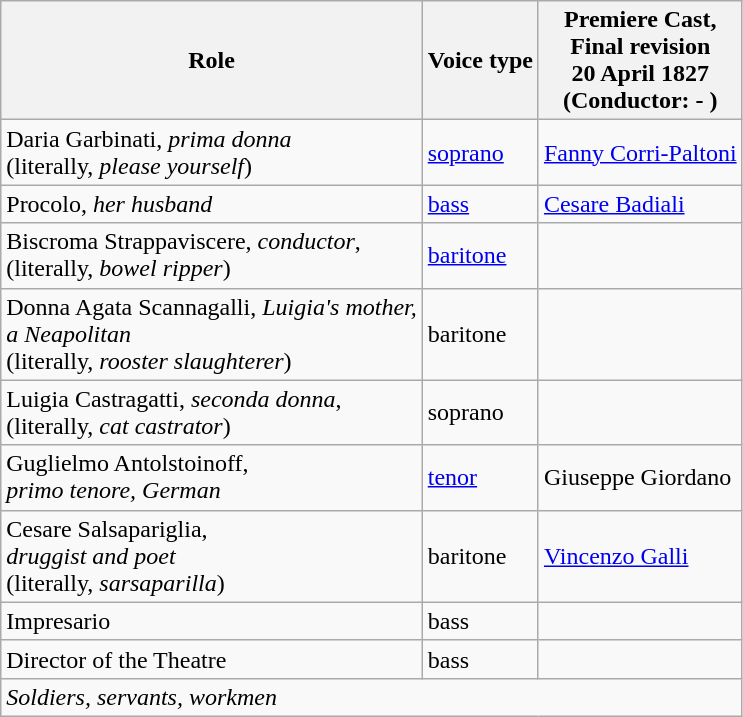<table class="wikitable">
<tr>
<th>Role</th>
<th>Voice type</th>
<th>Premiere Cast, <br>Final revision<br>20 April 1827<br>(Conductor: - )</th>
</tr>
<tr>
<td>Daria Garbinati, <em>prima donna</em><br>(literally, <em>please yourself</em>)</td>
<td><a href='#'>soprano</a></td>
<td><a href='#'>Fanny Corri-Paltoni</a></td>
</tr>
<tr>
<td>Procolo, <em>her husband</em></td>
<td><a href='#'>bass</a></td>
<td><a href='#'>Cesare Badiali</a></td>
</tr>
<tr>
<td>Biscroma Strappaviscere, <em>conductor</em>,<br>(literally, <em>bowel ripper</em>)</td>
<td><a href='#'>baritone</a></td>
<td></td>
</tr>
<tr>
<td>Donna Agata Scannagalli, <em>Luigia's mother,<br> a Neapolitan</em><br>(literally, <em>rooster slaughterer</em>)</td>
<td>baritone</td>
<td></td>
</tr>
<tr>
<td>Luigia Castragatti, <em>seconda donna</em>,<br>(literally, <em>cat castrator</em>)</td>
<td>soprano</td>
<td></td>
</tr>
<tr>
<td>Guglielmo Antolstoinoff, <br><em>primo tenore, German</em></td>
<td><a href='#'>tenor</a></td>
<td>Giuseppe Giordano</td>
</tr>
<tr>
<td>Cesare Salsapariglia, <br><em>druggist and poet</em><br>(literally, <em>sarsaparilla</em>)</td>
<td>baritone</td>
<td><a href='#'>Vincenzo Galli</a></td>
</tr>
<tr>
<td>Impresario</td>
<td>bass</td>
<td></td>
</tr>
<tr>
<td>Director of the Theatre</td>
<td>bass</td>
<td></td>
</tr>
<tr>
<td colspan="3"><em>Soldiers, servants, workmen</em></td>
</tr>
</table>
